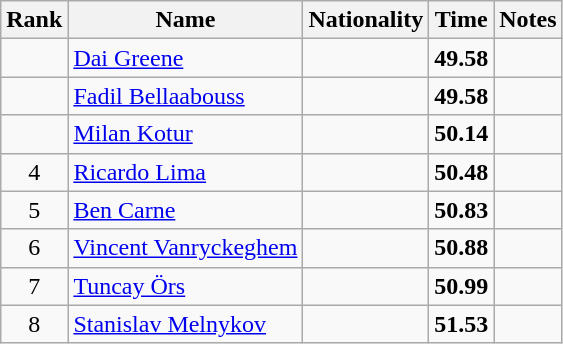<table class="wikitable sortable" style="text-align:center">
<tr>
<th>Rank</th>
<th>Name</th>
<th>Nationality</th>
<th>Time</th>
<th>Notes</th>
</tr>
<tr>
<td></td>
<td align=left><a href='#'>Dai Greene</a></td>
<td align=left></td>
<td><strong>49.58</strong></td>
<td></td>
</tr>
<tr>
<td></td>
<td align=left><a href='#'>Fadil Bellaabouss</a></td>
<td align=left></td>
<td><strong>49.58</strong></td>
<td></td>
</tr>
<tr>
<td></td>
<td align=left><a href='#'>Milan Kotur</a></td>
<td align=left></td>
<td><strong>50.14</strong></td>
<td></td>
</tr>
<tr>
<td>4</td>
<td align=left><a href='#'>Ricardo Lima</a></td>
<td align=left></td>
<td><strong>50.48</strong></td>
<td></td>
</tr>
<tr>
<td>5</td>
<td align=left><a href='#'>Ben Carne</a></td>
<td align=left></td>
<td><strong>50.83</strong></td>
<td></td>
</tr>
<tr>
<td>6</td>
<td align=left><a href='#'>Vincent Vanryckeghem</a></td>
<td align=left></td>
<td><strong>50.88</strong></td>
<td></td>
</tr>
<tr>
<td>7</td>
<td align=left><a href='#'>Tuncay Örs</a></td>
<td align=left></td>
<td><strong>50.99</strong></td>
<td></td>
</tr>
<tr>
<td>8</td>
<td align=left><a href='#'>Stanislav Melnykov</a></td>
<td align=left></td>
<td><strong>51.53</strong></td>
<td></td>
</tr>
</table>
